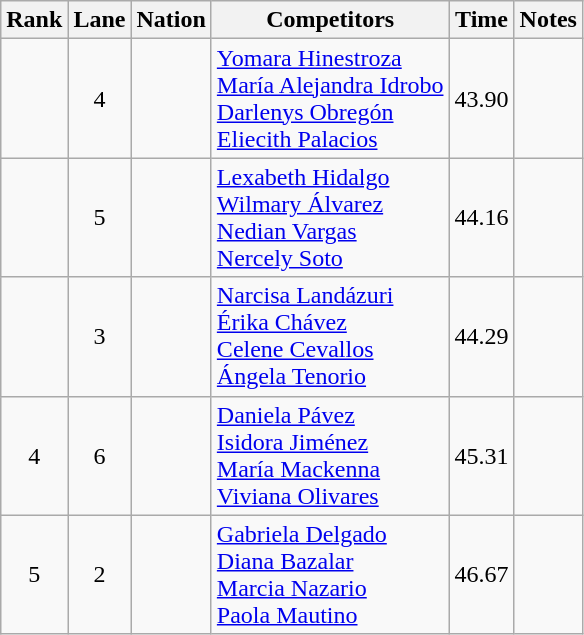<table class="wikitable sortable" style="text-align:center">
<tr>
<th>Rank</th>
<th>Lane</th>
<th>Nation</th>
<th>Competitors</th>
<th>Time</th>
<th>Notes</th>
</tr>
<tr>
<td></td>
<td>4</td>
<td align=left></td>
<td align=left><a href='#'>Yomara Hinestroza</a><br><a href='#'>María Alejandra Idrobo</a><br><a href='#'>Darlenys Obregón</a><br><a href='#'>Eliecith Palacios</a></td>
<td>43.90</td>
<td></td>
</tr>
<tr>
<td></td>
<td>5</td>
<td align=left></td>
<td align=left><a href='#'>Lexabeth Hidalgo</a><br><a href='#'>Wilmary Álvarez</a><br><a href='#'>Nedian Vargas</a><br><a href='#'>Nercely Soto</a></td>
<td>44.16</td>
<td></td>
</tr>
<tr>
<td></td>
<td>3</td>
<td align=left></td>
<td align=left><a href='#'>Narcisa Landázuri</a><br><a href='#'>Érika Chávez</a><br><a href='#'>Celene Cevallos</a><br><a href='#'>Ángela Tenorio</a></td>
<td>44.29</td>
<td></td>
</tr>
<tr>
<td>4</td>
<td>6</td>
<td align=left></td>
<td align=left><a href='#'>Daniela Pávez</a><br><a href='#'>Isidora Jiménez</a><br><a href='#'>María Mackenna</a><br><a href='#'>Viviana Olivares</a></td>
<td>45.31</td>
<td></td>
</tr>
<tr>
<td>5</td>
<td>2</td>
<td align=left></td>
<td align=left><a href='#'>Gabriela Delgado</a><br><a href='#'>Diana Bazalar</a><br><a href='#'>Marcia Nazario</a><br><a href='#'>Paola Mautino</a></td>
<td>46.67</td>
<td></td>
</tr>
</table>
